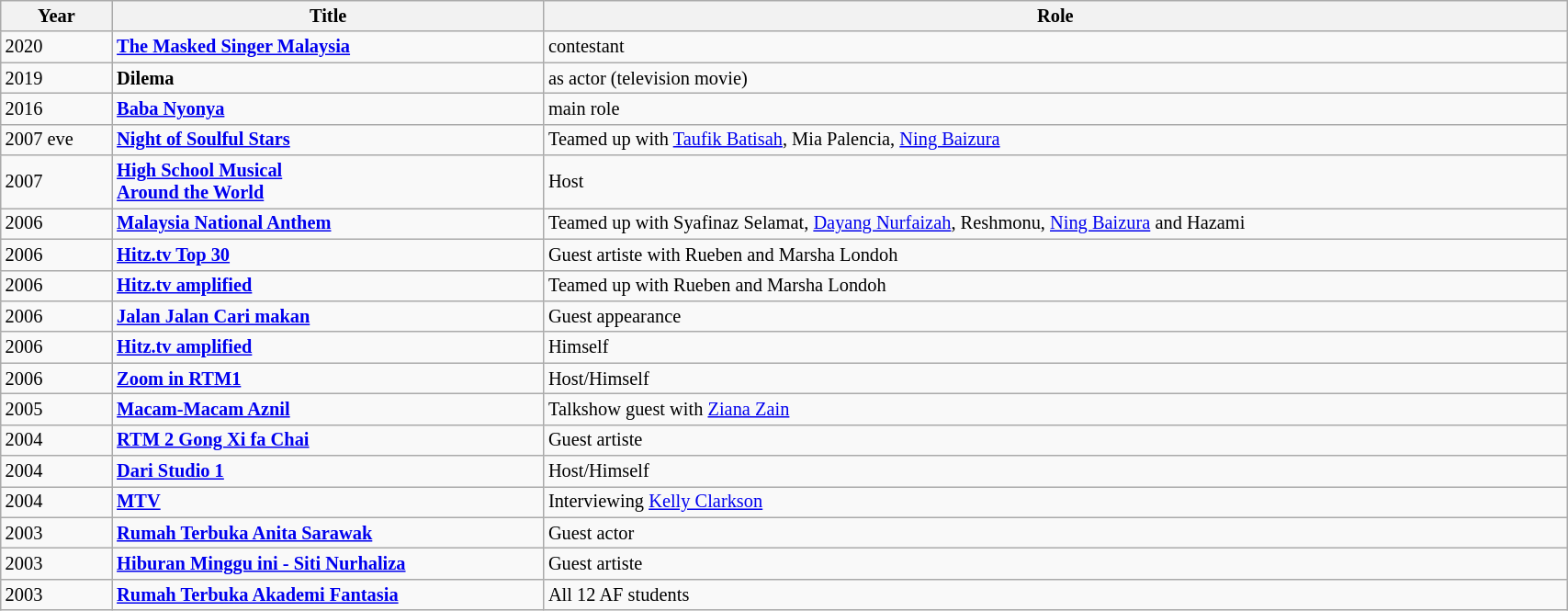<table class="wikitable" style="font-size: 85%;" width=90%>
<tr>
<th>Year</th>
<th>Title</th>
<th>Role</th>
</tr>
<tr>
<td>2020</td>
<td><strong><a href='#'>The Masked Singer Malaysia</a></strong></td>
<td>contestant</td>
</tr>
<tr>
<td>2019</td>
<td><strong>Dilema</strong></td>
<td>as actor (television movie)</td>
</tr>
<tr>
<td>2016</td>
<td><strong><a href='#'>Baba Nyonya</a></strong></td>
<td>main role</td>
</tr>
<tr>
<td>2007 eve</td>
<td><strong><a href='#'>Night of Soulful Stars</a></strong></td>
<td>Teamed up with <a href='#'>Taufik Batisah</a>, Mia Palencia, <a href='#'>Ning Baizura</a></td>
</tr>
<tr>
<td>2007</td>
<td><strong><a href='#'>High School Musical <br> Around the World</a></strong></td>
<td>Host</td>
</tr>
<tr>
<td>2006</td>
<td><strong><a href='#'>Malaysia National Anthem</a></strong></td>
<td>Teamed up with Syafinaz Selamat, <a href='#'>Dayang Nurfaizah</a>, Reshmonu, <a href='#'>Ning Baizura</a> and Hazami</td>
</tr>
<tr>
<td>2006</td>
<td><strong><a href='#'>Hitz.tv Top 30</a></strong></td>
<td>Guest artiste with Rueben and Marsha Londoh</td>
</tr>
<tr>
<td>2006</td>
<td><strong><a href='#'>Hitz.tv amplified</a></strong></td>
<td>Teamed up with Rueben and Marsha Londoh</td>
</tr>
<tr>
<td>2006</td>
<td><strong><a href='#'>Jalan Jalan Cari makan</a></strong></td>
<td>Guest appearance</td>
</tr>
<tr>
<td>2006</td>
<td><strong><a href='#'>Hitz.tv amplified</a></strong></td>
<td>Himself</td>
</tr>
<tr>
<td>2006</td>
<td><strong><a href='#'>Zoom in RTM1</a></strong></td>
<td>Host/Himself</td>
</tr>
<tr>
<td>2005</td>
<td><strong><a href='#'>Macam-Macam Aznil</a></strong></td>
<td>Talkshow guest with <a href='#'>Ziana Zain</a></td>
</tr>
<tr>
<td>2004</td>
<td><strong><a href='#'>RTM 2 Gong Xi fa Chai</a></strong></td>
<td>Guest artiste</td>
</tr>
<tr>
<td>2004</td>
<td><strong><a href='#'>Dari Studio 1</a></strong></td>
<td>Host/Himself</td>
</tr>
<tr>
<td>2004</td>
<td><strong><a href='#'>MTV</a></strong></td>
<td>Interviewing <a href='#'>Kelly Clarkson</a></td>
</tr>
<tr>
<td>2003</td>
<td><strong><a href='#'>Rumah Terbuka Anita Sarawak</a></strong></td>
<td>Guest actor</td>
</tr>
<tr>
<td>2003</td>
<td><strong><a href='#'>Hiburan Minggu ini - Siti Nurhaliza</a></strong></td>
<td>Guest artiste</td>
</tr>
<tr>
<td>2003</td>
<td><strong><a href='#'>Rumah Terbuka Akademi Fantasia</a></strong></td>
<td>All 12 AF students</td>
</tr>
</table>
